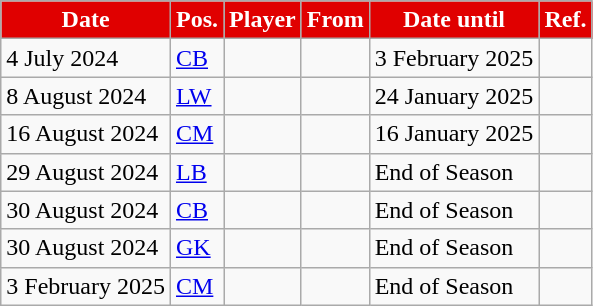<table class="wikitable plainrowheaders sortable">
<tr>
<th style="color:#ffffff; background:#E00000;">Date</th>
<th style="color:#ffffff; background:#E00000;">Pos.</th>
<th style="color:#ffffff; background:#E00000;">Player</th>
<th style="color:#ffffff; background:#E00000;">From</th>
<th style="color:#ffffff; background:#E00000;">Date until</th>
<th style="color:#ffffff; background:#E00000;">Ref.</th>
</tr>
<tr>
<td>4 July 2024</td>
<td><a href='#'>CB</a></td>
<td></td>
<td></td>
<td>3 February 2025</td>
<td></td>
</tr>
<tr>
<td>8 August 2024</td>
<td><a href='#'>LW</a></td>
<td></td>
<td></td>
<td>24 January 2025</td>
<td></td>
</tr>
<tr>
<td>16 August 2024</td>
<td><a href='#'>CM</a></td>
<td></td>
<td></td>
<td>16 January 2025</td>
<td></td>
</tr>
<tr>
<td>29 August 2024</td>
<td><a href='#'>LB</a></td>
<td></td>
<td></td>
<td>End of Season</td>
<td></td>
</tr>
<tr>
<td>30 August 2024</td>
<td><a href='#'>CB</a></td>
<td></td>
<td></td>
<td>End of Season</td>
<td></td>
</tr>
<tr>
<td>30 August 2024</td>
<td><a href='#'>GK</a></td>
<td></td>
<td></td>
<td>End of Season</td>
<td></td>
</tr>
<tr>
<td>3 February 2025</td>
<td><a href='#'>CM</a></td>
<td></td>
<td></td>
<td>End of Season</td>
<td></td>
</tr>
</table>
